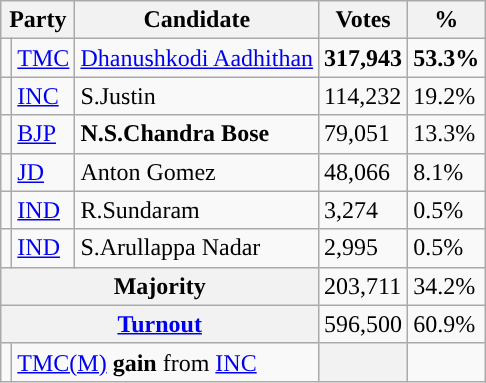<table class="wikitable">
<tr>
<th colspan="2">Party</th>
<th>Candidate</th>
<th>Votes</th>
<th>%</th>
</tr>
<tr>
<td></td>
<td><a href='#'>TMC</a></td>
<td><a href='#'>Dhanushkodi Aadhithan</a></td>
<td><strong>317,943</strong></td>
<td><strong>53.3%</strong></td>
</tr>
<tr>
<td></td>
<td><a href='#'>INC</a></td>
<td>S.Justin</td>
<td>114,232</td>
<td>19.2%</td>
</tr>
<tr>
<td></td>
<td><a href='#'>BJP</a></td>
<td><strong>N.S.Chandra Bose</strong></td>
<td>79,051</td>
<td>13.3%</td>
</tr>
<tr>
<td></td>
<td><a href='#'>JD</a></td>
<td>Anton Gomez</td>
<td>48,066</td>
<td>8.1%</td>
</tr>
<tr>
<td></td>
<td><a href='#'>IND</a></td>
<td>R.Sundaram</td>
<td>3,274</td>
<td>0.5%</td>
</tr>
<tr>
<td></td>
<td><a href='#'>IND</a></td>
<td>S.Arullappa Nadar</td>
<td>2,995</td>
<td>0.5%</td>
</tr>
<tr>
<th colspan="3">Majority</th>
<td>203,711</td>
<td>34.2%</td>
</tr>
<tr>
<th colspan="3"><a href='#'>Turnout</a></th>
<td>596,500</td>
<td>60.9%</td>
</tr>
<tr>
<td></td>
<td colspan="2"><a href='#'>TMC(M)</a> <strong>gain</strong> from <a href='#'>INC</a></td>
<th></th>
<td></td>
</tr>
</table>
